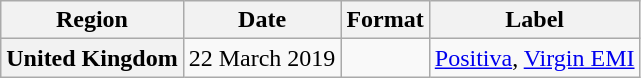<table class="wikitable plainrowheaders" style="text-align:center">
<tr>
<th>Region</th>
<th>Date</th>
<th>Format</th>
<th>Label</th>
</tr>
<tr>
<th scope="row">United Kingdom</th>
<td>22 March 2019</td>
<td></td>
<td><a href='#'>Positiva</a>, <a href='#'>Virgin EMI</a></td>
</tr>
</table>
